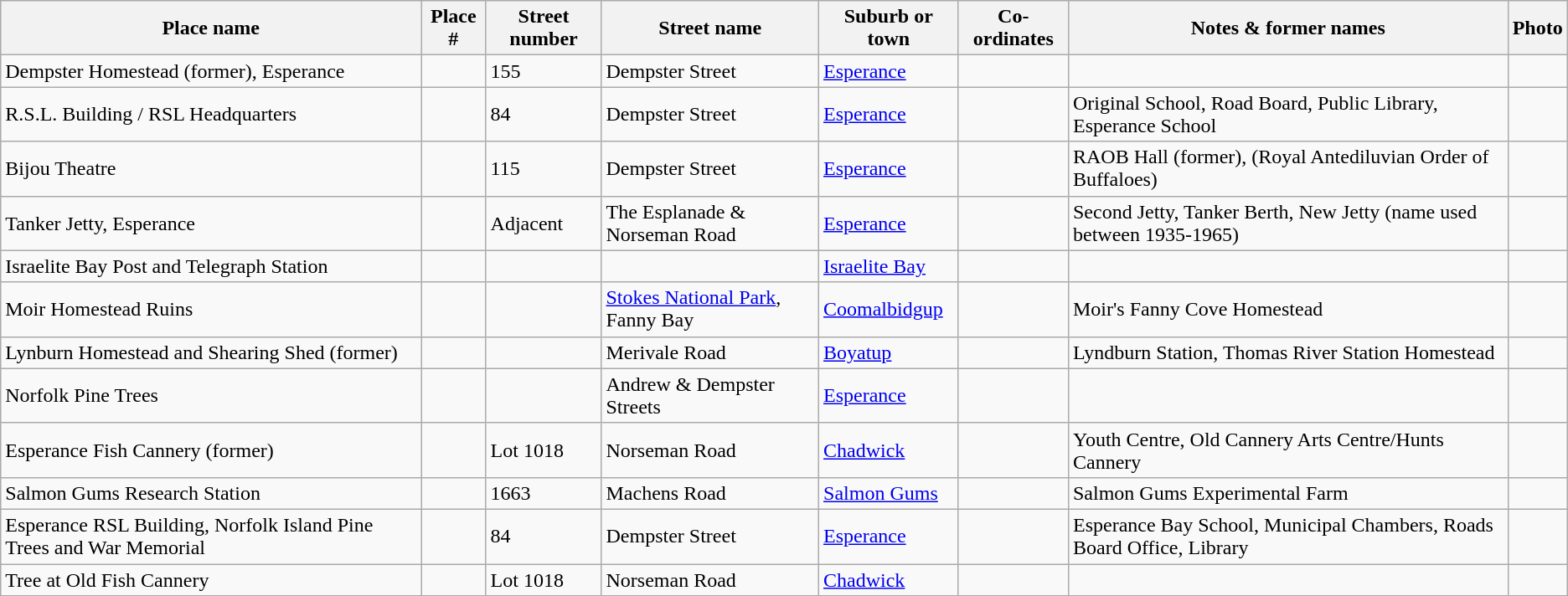<table class="wikitable sortable">
<tr>
<th>Place name</th>
<th>Place #</th>
<th>Street number</th>
<th>Street name</th>
<th>Suburb or town</th>
<th>Co-ordinates</th>
<th class="unsortable">Notes & former names</th>
<th class="unsortable">Photo</th>
</tr>
<tr>
<td>Dempster Homestead (former), Esperance</td>
<td></td>
<td>155</td>
<td>Dempster Street</td>
<td><a href='#'>Esperance</a></td>
<td></td>
<td></td>
<td></td>
</tr>
<tr>
<td>R.S.L. Building / RSL Headquarters</td>
<td></td>
<td>84</td>
<td>Dempster Street</td>
<td><a href='#'>Esperance</a></td>
<td></td>
<td>Original School, Road Board, Public Library, Esperance School</td>
<td></td>
</tr>
<tr>
<td>Bijou Theatre</td>
<td></td>
<td>115</td>
<td>Dempster Street</td>
<td><a href='#'>Esperance</a></td>
<td></td>
<td>RAOB Hall (former), (Royal Antediluvian Order of Buffaloes)</td>
<td></td>
</tr>
<tr>
<td>Tanker Jetty, Esperance</td>
<td></td>
<td>Adjacent</td>
<td>The Esplanade & Norseman Road</td>
<td><a href='#'>Esperance</a></td>
<td></td>
<td>Second Jetty, Tanker Berth, New Jetty (name used between 1935-1965)</td>
<td></td>
</tr>
<tr>
<td>Israelite Bay Post and Telegraph Station</td>
<td></td>
<td></td>
<td></td>
<td><a href='#'>Israelite Bay</a></td>
<td></td>
<td></td>
<td></td>
</tr>
<tr>
<td>Moir Homestead Ruins</td>
<td></td>
<td></td>
<td><a href='#'>Stokes National Park</a>, Fanny Bay</td>
<td><a href='#'>Coomalbidgup</a></td>
<td></td>
<td>Moir's Fanny Cove Homestead</td>
<td></td>
</tr>
<tr>
<td>Lynburn Homestead and Shearing Shed (former)</td>
<td></td>
<td></td>
<td>Merivale Road</td>
<td><a href='#'>Boyatup</a></td>
<td></td>
<td>Lyndburn Station, Thomas River Station Homestead</td>
<td></td>
</tr>
<tr>
<td>Norfolk Pine Trees</td>
<td></td>
<td></td>
<td>Andrew & Dempster Streets</td>
<td><a href='#'>Esperance</a></td>
<td></td>
<td></td>
<td></td>
</tr>
<tr>
<td>Esperance Fish Cannery (former)</td>
<td></td>
<td>Lot 1018</td>
<td>Norseman Road</td>
<td><a href='#'>Chadwick</a></td>
<td></td>
<td>Youth Centre, Old Cannery Arts Centre/Hunts Cannery</td>
<td></td>
</tr>
<tr>
<td>Salmon Gums Research Station</td>
<td></td>
<td>1663</td>
<td>Machens Road</td>
<td><a href='#'>Salmon Gums</a></td>
<td></td>
<td>Salmon Gums Experimental Farm</td>
<td></td>
</tr>
<tr>
<td>Esperance RSL Building, Norfolk Island Pine Trees and War Memorial</td>
<td></td>
<td>84</td>
<td>Dempster Street</td>
<td><a href='#'>Esperance</a></td>
<td></td>
<td>Esperance Bay School, Municipal Chambers, Roads Board Office, Library</td>
<td></td>
</tr>
<tr>
<td>Tree at Old Fish Cannery</td>
<td></td>
<td>Lot 1018</td>
<td>Norseman Road</td>
<td><a href='#'>Chadwick</a></td>
<td></td>
<td></td>
<td></td>
</tr>
</table>
